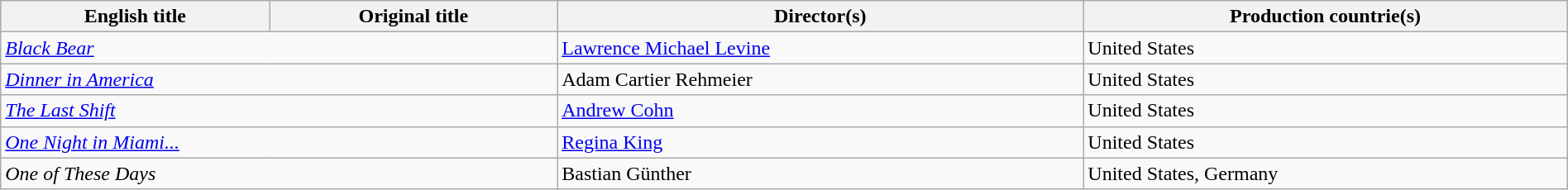<table class="sortable wikitable" style="width:100%; margin-bottom:4px" cellpadding="5">
<tr>
<th scope="col">English title</th>
<th scope="col">Original title</th>
<th scope="col">Director(s)</th>
<th scope="col">Production countrie(s)</th>
</tr>
<tr>
<td colspan="2"><em><a href='#'>Black Bear</a></em></td>
<td><a href='#'>Lawrence Michael Levine</a></td>
<td>United States</td>
</tr>
<tr>
<td colspan="2"><em><a href='#'>Dinner in America</a></em></td>
<td>Adam Cartier Rehmeier</td>
<td>United States</td>
</tr>
<tr>
<td colspan="2"><em><a href='#'>The Last Shift</a></em></td>
<td><a href='#'>Andrew Cohn</a></td>
<td>United States</td>
</tr>
<tr>
<td colspan="2"><em><a href='#'>One Night in Miami...</a></em></td>
<td><a href='#'>Regina King</a></td>
<td>United States</td>
</tr>
<tr>
<td colspan="2"><em>One of These Days</em></td>
<td>Bastian Günther</td>
<td>United States, Germany</td>
</tr>
</table>
